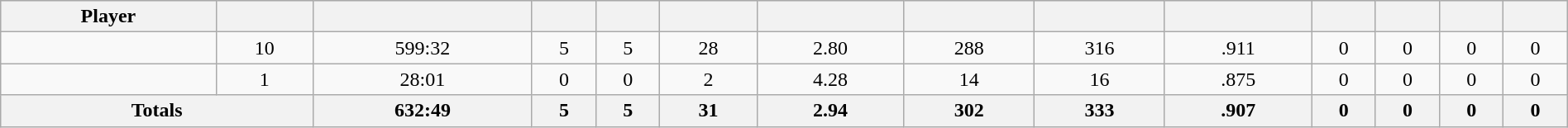<table class="wikitable sortable" style="width:100%;">
<tr style="text-align:center; background:#ddd;">
<th>Player</th>
<th></th>
<th></th>
<th></th>
<th></th>
<th></th>
<th></th>
<th></th>
<th></th>
<th></th>
<th></th>
<th></th>
<th></th>
<th></th>
</tr>
<tr align=center>
<td style=white-space:nowrap></td>
<td>10</td>
<td>599:32</td>
<td>5</td>
<td>5</td>
<td>28</td>
<td>2.80</td>
<td>288</td>
<td>316</td>
<td>.911</td>
<td>0</td>
<td>0</td>
<td>0</td>
<td>0</td>
</tr>
<tr align=center>
<td style=white-space:nowrap></td>
<td>1</td>
<td>28:01</td>
<td>0</td>
<td>0</td>
<td>2</td>
<td>4.28</td>
<td>14</td>
<td>16</td>
<td>.875</td>
<td>0</td>
<td>0</td>
<td>0</td>
<td>0</td>
</tr>
<tr class="unsortable">
<th colspan=2>Totals</th>
<th>632:49</th>
<th>5</th>
<th>5</th>
<th>31</th>
<th>2.94</th>
<th>302</th>
<th>333</th>
<th>.907</th>
<th>0</th>
<th>0</th>
<th>0</th>
<th>0</th>
</tr>
</table>
